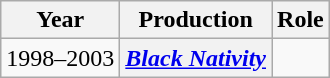<table class="wikitable plainrowheaders">
<tr>
<th scope="col">Year</th>
<th scope="col">Production</th>
<th scope="col">Role</th>
</tr>
<tr>
<td>1998–2003</td>
<th scope="row"><em><a href='#'>Black Nativity</a></em></th>
<td></td>
</tr>
</table>
